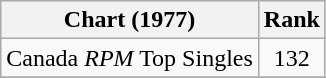<table class="wikitable">
<tr>
<th>Chart (1977)</th>
<th style="text-align:center;">Rank</th>
</tr>
<tr>
<td>Canada <em>RPM</em> Top Singles</td>
<td style="text-align:center;">132</td>
</tr>
<tr>
</tr>
</table>
